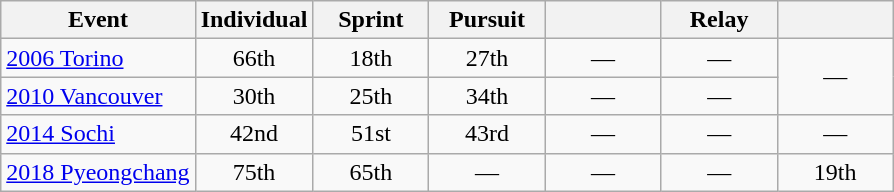<table class="wikitable" style="text-align: center;">
<tr ">
<th>Event</th>
<th style="width:70px;">Individual</th>
<th style="width:70px;">Sprint</th>
<th style="width:70px;">Pursuit</th>
<th style="width:70px;"></th>
<th style="width:70px;">Relay</th>
<th style="width:70px;"></th>
</tr>
<tr>
<td align=left> <a href='#'>2006 Torino</a></td>
<td>66th</td>
<td>18th</td>
<td>27th</td>
<td>—</td>
<td>—</td>
<td rowspan="2">—</td>
</tr>
<tr>
<td align=left> <a href='#'>2010 Vancouver</a></td>
<td>30th</td>
<td>25th</td>
<td>34th</td>
<td>—</td>
<td>—</td>
</tr>
<tr>
<td align=left> <a href='#'>2014 Sochi</a></td>
<td>42nd</td>
<td>51st</td>
<td>43rd</td>
<td>—</td>
<td>—</td>
<td>—</td>
</tr>
<tr>
<td align="left"> <a href='#'>2018 Pyeongchang</a></td>
<td>75th</td>
<td>65th</td>
<td>—</td>
<td>—</td>
<td>—</td>
<td>19th</td>
</tr>
</table>
